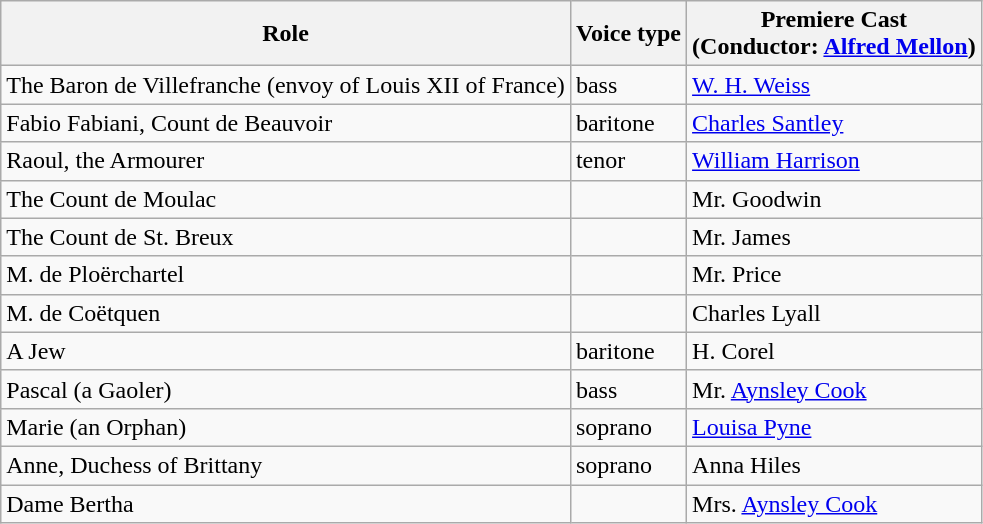<table class="wikitable">
<tr>
<th>Role</th>
<th>Voice type</th>
<th>Premiere Cast<br>(Conductor: <a href='#'>Alfred Mellon</a>)</th>
</tr>
<tr>
<td>The Baron de Villefranche (envoy of Louis XII of France)</td>
<td>bass</td>
<td><a href='#'>W. H. Weiss</a></td>
</tr>
<tr>
<td>Fabio Fabiani, Count de Beauvoir</td>
<td>baritone</td>
<td><a href='#'>Charles Santley</a></td>
</tr>
<tr>
<td>Raoul, the Armourer</td>
<td>tenor</td>
<td><a href='#'>William Harrison</a></td>
</tr>
<tr>
<td>The Count de Moulac</td>
<td></td>
<td>Mr. Goodwin</td>
</tr>
<tr>
<td>The Count de St. Breux</td>
<td></td>
<td>Mr. James</td>
</tr>
<tr>
<td>M. de Ploërchartel</td>
<td></td>
<td>Mr. Price</td>
</tr>
<tr>
<td>M. de Coëtquen</td>
<td></td>
<td>Charles Lyall</td>
</tr>
<tr>
<td>A Jew</td>
<td>baritone</td>
<td>H. Corel</td>
</tr>
<tr>
<td>Pascal (a Gaoler)</td>
<td>bass</td>
<td>Mr. <a href='#'>Aynsley Cook</a></td>
</tr>
<tr>
<td>Marie (an Orphan)</td>
<td>soprano</td>
<td><a href='#'>Louisa Pyne</a></td>
</tr>
<tr>
<td>Anne, Duchess of Brittany</td>
<td>soprano</td>
<td>Anna Hiles</td>
</tr>
<tr>
<td>Dame Bertha</td>
<td></td>
<td>Mrs. <a href='#'>Aynsley Cook</a></td>
</tr>
</table>
